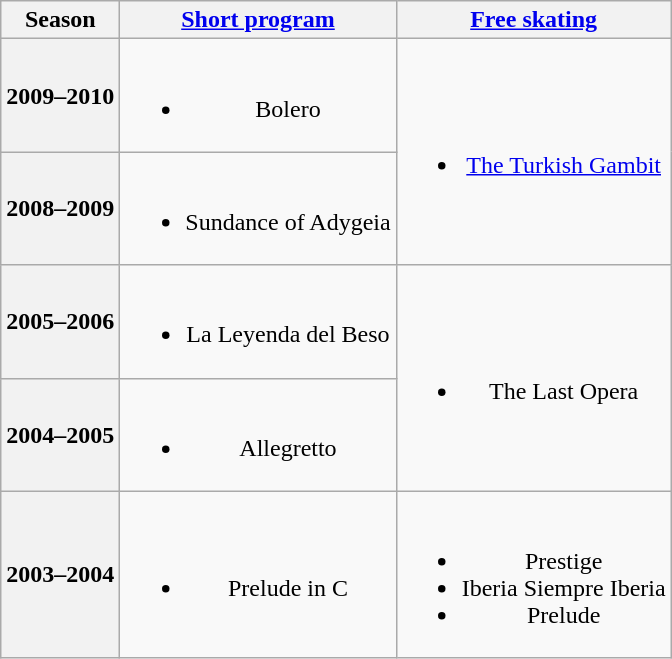<table class=wikitable style=text-align:center>
<tr>
<th>Season</th>
<th><a href='#'>Short program</a></th>
<th><a href='#'>Free skating</a></th>
</tr>
<tr>
<th>2009–2010 <br> </th>
<td><br><ul><li>Bolero <br></li></ul></td>
<td rowspan=2><br><ul><li><a href='#'>The Turkish Gambit</a> <br></li></ul></td>
</tr>
<tr>
<th>2008–2009 <br> </th>
<td><br><ul><li>Sundance of Adygeia <br></li></ul></td>
</tr>
<tr>
<th>2005–2006 <br> </th>
<td><br><ul><li>La Leyenda del Beso <br></li></ul></td>
<td rowspan=2><br><ul><li>The Last Opera <br></li></ul></td>
</tr>
<tr>
<th>2004–2005 <br> </th>
<td><br><ul><li>Allegretto <br></li></ul></td>
</tr>
<tr>
<th>2003–2004 <br> </th>
<td><br><ul><li>Prelude in C <br></li></ul></td>
<td><br><ul><li>Prestige</li><li>Iberia Siempre Iberia</li><li>Prelude <br></li></ul></td>
</tr>
</table>
